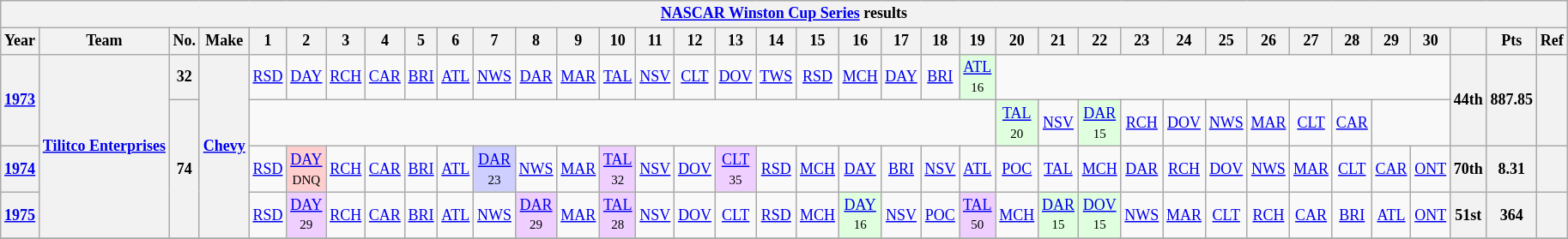<table class="wikitable" style="text-align:center; font-size:75%">
<tr>
<th colspan="42"><a href='#'>NASCAR Winston Cup Series</a> results</th>
</tr>
<tr>
<th>Year</th>
<th>Team</th>
<th>No.</th>
<th>Make</th>
<th>1</th>
<th>2</th>
<th>3</th>
<th>4</th>
<th>5</th>
<th>6</th>
<th>7</th>
<th>8</th>
<th>9</th>
<th>10</th>
<th>11</th>
<th>12</th>
<th>13</th>
<th>14</th>
<th>15</th>
<th>16</th>
<th>17</th>
<th>18</th>
<th>19</th>
<th>20</th>
<th>21</th>
<th>22</th>
<th>23</th>
<th>24</th>
<th>25</th>
<th>26</th>
<th>27</th>
<th>28</th>
<th>29</th>
<th>30</th>
<th></th>
<th>Pts</th>
<th>Ref</th>
</tr>
<tr>
<th rowspan=2><a href='#'>1973</a></th>
<th ! rowspan=4><a href='#'>Tilitco Enterprises</a></th>
<th>32</th>
<th ! rowspan=4><a href='#'>Chevy</a></th>
<td><a href='#'>RSD</a></td>
<td><a href='#'>DAY</a></td>
<td><a href='#'>RCH</a></td>
<td><a href='#'>CAR</a></td>
<td><a href='#'>BRI</a></td>
<td><a href='#'>ATL</a></td>
<td><a href='#'>NWS</a></td>
<td><a href='#'>DAR</a></td>
<td><a href='#'>MAR</a></td>
<td><a href='#'>TAL</a></td>
<td><a href='#'>NSV</a></td>
<td><a href='#'>CLT</a></td>
<td><a href='#'>DOV</a></td>
<td><a href='#'>TWS</a></td>
<td><a href='#'>RSD</a></td>
<td><a href='#'>MCH</a></td>
<td><a href='#'>DAY</a></td>
<td><a href='#'>BRI</a></td>
<td style="background:#DFFFDF;"><a href='#'>ATL</a><br><small>16</small></td>
<td colspan=11></td>
<th rowspan=2>44th</th>
<th rowspan=2>887.85</th>
<th rowspan=2></th>
</tr>
<tr>
<th rowspan=3>74</th>
<td colspan=19></td>
<td style="background:#DFFFDF;"><a href='#'>TAL</a><br><small>20</small></td>
<td><a href='#'>NSV</a></td>
<td style="background:#DFFFDF;"><a href='#'>DAR</a><br><small>15</small></td>
<td><a href='#'>RCH</a></td>
<td><a href='#'>DOV</a></td>
<td><a href='#'>NWS</a></td>
<td><a href='#'>MAR</a></td>
<td><a href='#'>CLT</a></td>
<td><a href='#'>CAR</a></td>
<td colspan=2></td>
</tr>
<tr>
<th><a href='#'>1974</a></th>
<td><a href='#'>RSD</a></td>
<td style="background:#FFCFCF;"><a href='#'>DAY</a><br><small>DNQ</small></td>
<td><a href='#'>RCH</a></td>
<td><a href='#'>CAR</a></td>
<td><a href='#'>BRI</a></td>
<td><a href='#'>ATL</a></td>
<td style="background:#CFCFFF;"><a href='#'>DAR</a><br><small>23</small></td>
<td><a href='#'>NWS</a></td>
<td><a href='#'>MAR</a></td>
<td style="background:#EFCFFF;"><a href='#'>TAL</a><br><small>32</small></td>
<td><a href='#'>NSV</a></td>
<td><a href='#'>DOV</a></td>
<td style="background:#EFCFFF;"><a href='#'>CLT</a><br><small>35</small></td>
<td><a href='#'>RSD</a></td>
<td><a href='#'>MCH</a></td>
<td><a href='#'>DAY</a></td>
<td><a href='#'>BRI</a></td>
<td><a href='#'>NSV</a></td>
<td><a href='#'>ATL</a></td>
<td><a href='#'>POC</a></td>
<td><a href='#'>TAL</a></td>
<td><a href='#'>MCH</a></td>
<td><a href='#'>DAR</a></td>
<td><a href='#'>RCH</a></td>
<td><a href='#'>DOV</a></td>
<td><a href='#'>NWS</a></td>
<td><a href='#'>MAR</a></td>
<td><a href='#'>CLT</a></td>
<td><a href='#'>CAR</a></td>
<td><a href='#'>ONT</a></td>
<th>70th</th>
<th>8.31</th>
<th></th>
</tr>
<tr>
<th><a href='#'>1975</a></th>
<td><a href='#'>RSD</a></td>
<td style="background:#EFCFFF;"><a href='#'>DAY</a><br><small>29</small></td>
<td><a href='#'>RCH</a></td>
<td><a href='#'>CAR</a></td>
<td><a href='#'>BRI</a></td>
<td><a href='#'>ATL</a></td>
<td><a href='#'>NWS</a></td>
<td style="background:#EFCFFF;"><a href='#'>DAR</a><br><small>29</small></td>
<td><a href='#'>MAR</a></td>
<td style="background:#EFCFFF;"><a href='#'>TAL</a><br><small>28</small></td>
<td><a href='#'>NSV</a></td>
<td><a href='#'>DOV</a></td>
<td><a href='#'>CLT</a></td>
<td><a href='#'>RSD</a></td>
<td><a href='#'>MCH</a></td>
<td style="background:#DFFFDF;"><a href='#'>DAY</a><br><small>16</small></td>
<td><a href='#'>NSV</a></td>
<td><a href='#'>POC</a></td>
<td style="background:#EFCFFF;"><a href='#'>TAL</a><br><small>50</small></td>
<td><a href='#'>MCH</a></td>
<td style="background:#DFFFDF;"><a href='#'>DAR</a><br><small>15</small></td>
<td style="background:#DFFFDF;"><a href='#'>DOV</a><br><small>15</small></td>
<td><a href='#'>NWS</a></td>
<td><a href='#'>MAR</a></td>
<td><a href='#'>CLT</a></td>
<td><a href='#'>RCH</a></td>
<td><a href='#'>CAR</a></td>
<td><a href='#'>BRI</a></td>
<td><a href='#'>ATL</a></td>
<td><a href='#'>ONT</a></td>
<th>51st</th>
<th>364</th>
<th></th>
</tr>
<tr>
</tr>
</table>
